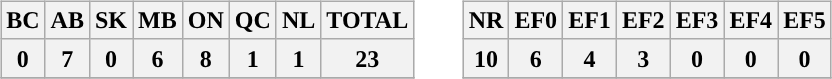<table style="margin-left: auto; margin-right: auto; border: none;">
<tr>
<td><br><table class="wikitable">
<tr>
<th>BC</th>
<th>AB</th>
<th>SK</th>
<th>MB</th>
<th>ON</th>
<th>QC</th>
<th>NL</th>
<th>TOTAL</th>
</tr>
<tr>
<th>0</th>
<th>7</th>
<th>0</th>
<th>6</th>
<th>8</th>
<th>1</th>
<th>1</th>
<th>23</th>
</tr>
<tr>
</tr>
</table>
</td>
<td></td>
<td></td>
<td></td>
<td><br><table class="wikitable">
<tr>
<th style="background-color:#">NR</th>
<th style="background-color:#">EF0</th>
<th style="background-color:#">EF1</th>
<th style="background-color:#">EF2</th>
<th style="background-color:#">EF3</th>
<th style="background-color:#">EF4</th>
<th style="background-color:#">EF5</th>
</tr>
<tr>
<th>10</th>
<th>6</th>
<th>4</th>
<th>3</th>
<th>0</th>
<th>0</th>
<th>0</th>
</tr>
<tr>
</tr>
</table>
</td>
</tr>
</table>
